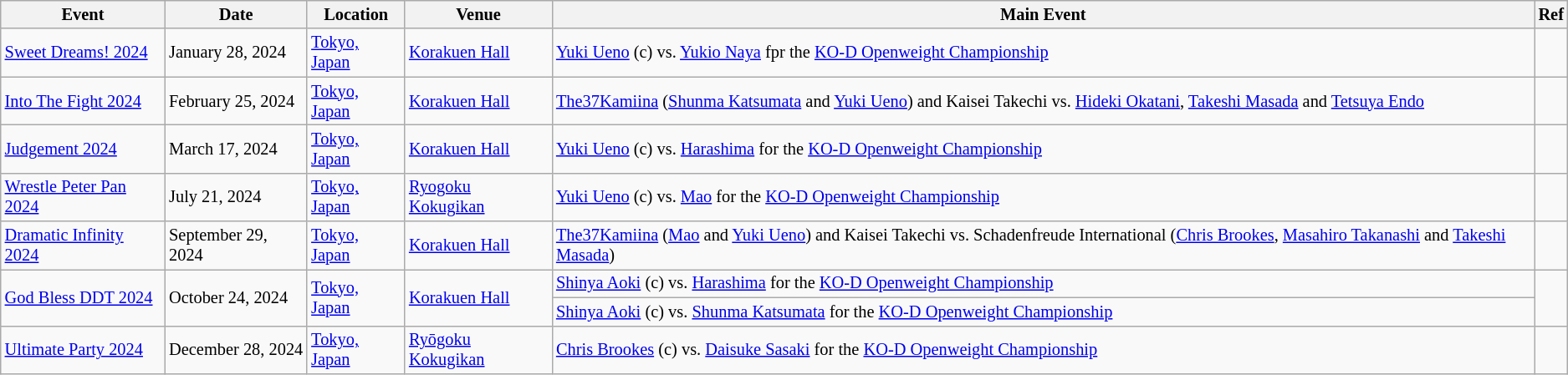<table class="wikitable" style="font-size:85%;">
<tr>
<th>Event</th>
<th>Date</th>
<th>Location</th>
<th>Venue</th>
<th>Main Event</th>
<th>Ref</th>
</tr>
<tr>
<td><a href='#'>Sweet Dreams! 2024</a></td>
<td>January 28, 2024</td>
<td><a href='#'>Tokyo, Japan</a></td>
<td><a href='#'>Korakuen Hall</a></td>
<td><a href='#'>Yuki Ueno</a> (c) vs. <a href='#'>Yukio Naya</a> fpr the <a href='#'>KO-D Openweight Championship</a></td>
<td></td>
</tr>
<tr>
<td><a href='#'>Into The Fight 2024</a></td>
<td>February 25, 2024</td>
<td><a href='#'>Tokyo, Japan</a></td>
<td><a href='#'>Korakuen Hall</a></td>
<td><a href='#'>The37Kamiina</a> (<a href='#'>Shunma Katsumata</a> and <a href='#'>Yuki Ueno</a>) and Kaisei Takechi vs. <a href='#'>Hideki Okatani</a>, <a href='#'>Takeshi Masada</a> and <a href='#'>Tetsuya Endo</a></td>
<td></td>
</tr>
<tr>
<td><a href='#'>Judgement 2024</a></td>
<td>March 17, 2024</td>
<td><a href='#'>Tokyo, Japan</a></td>
<td><a href='#'>Korakuen Hall</a></td>
<td><a href='#'>Yuki Ueno</a> (c) vs. <a href='#'>Harashima</a> for the <a href='#'>KO-D Openweight Championship</a></td>
<td></td>
</tr>
<tr>
<td><a href='#'>Wrestle Peter Pan 2024</a></td>
<td>July 21, 2024</td>
<td><a href='#'>Tokyo, Japan</a></td>
<td><a href='#'>Ryogoku Kokugikan</a></td>
<td><a href='#'>Yuki Ueno</a> (c) vs. <a href='#'>Mao</a> for the <a href='#'>KO-D Openweight Championship</a></td>
<td></td>
</tr>
<tr>
<td><a href='#'>Dramatic Infinity 2024</a></td>
<td>September 29, 2024</td>
<td><a href='#'>Tokyo, Japan</a></td>
<td><a href='#'>Korakuen Hall</a></td>
<td><a href='#'>The37Kamiina</a> (<a href='#'>Mao</a> and <a href='#'>Yuki Ueno</a>) and Kaisei Takechi vs. Schadenfreude International (<a href='#'>Chris Brookes</a>, <a href='#'>Masahiro Takanashi</a> and <a href='#'>Takeshi Masada</a>)</td>
<td></td>
</tr>
<tr>
<td rowspan=2><a href='#'>God Bless DDT 2024</a></td>
<td rowspan=2>October 24, 2024</td>
<td rowspan=2><a href='#'>Tokyo, Japan</a></td>
<td rowspan=2><a href='#'>Korakuen Hall</a></td>
<td><a href='#'>Shinya Aoki</a> (c) vs. <a href='#'>Harashima</a> for the <a href='#'>KO-D Openweight Championship</a></td>
<td rowspan=2></td>
</tr>
<tr>
<td><a href='#'>Shinya Aoki</a> (c) vs. <a href='#'>Shunma Katsumata</a> for the <a href='#'>KO-D Openweight Championship</a></td>
</tr>
<tr>
<td><a href='#'>Ultimate Party 2024</a></td>
<td>December 28, 2024</td>
<td><a href='#'>Tokyo, Japan</a></td>
<td><a href='#'>Ryōgoku Kokugikan</a></td>
<td><a href='#'>Chris Brookes</a> (c) vs. <a href='#'>Daisuke Sasaki</a> for the <a href='#'>KO-D Openweight Championship</a></td>
<td></td>
</tr>
</table>
